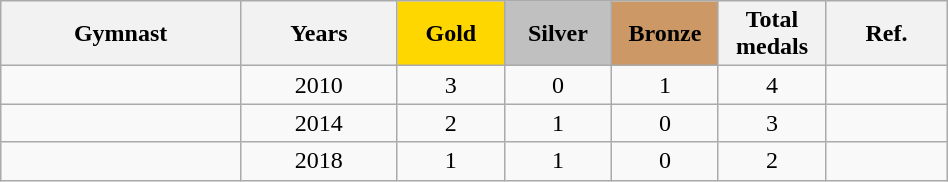<table class="wikitable sortable" width=50% style="text-align:center;">
<tr>
<th>Gymnast</th>
<th>Years</th>
<th style="background-color:gold; width:4.0em; font-weight:bold;">Gold</th>
<th style="background-color:silver; width:4.0em; font-weight:bold;">Silver</th>
<th style="background-color:#cc9966; width:4.0em; font-weight:bold;">Bronze</th>
<th style="width:4.0em;">Total medals</th>
<th class="unsortable">Ref.</th>
</tr>
<tr>
<td></td>
<td>2010</td>
<td>3</td>
<td>0</td>
<td>1</td>
<td>4</td>
<td></td>
</tr>
<tr>
<td></td>
<td>2014</td>
<td>2</td>
<td>1</td>
<td>0</td>
<td>3</td>
<td></td>
</tr>
<tr>
<td></td>
<td>2018</td>
<td>1</td>
<td>1</td>
<td>0</td>
<td>2</td>
<td></td>
</tr>
</table>
